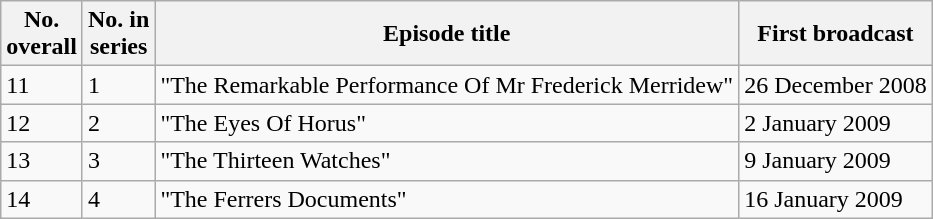<table class="wikitable">
<tr>
<th>No.<br>overall</th>
<th>No. in<br>series</th>
<th>Episode title</th>
<th>First broadcast</th>
</tr>
<tr>
<td>11</td>
<td>1</td>
<td>"The Remarkable Performance Of Mr Frederick Merridew"</td>
<td>26 December 2008</td>
</tr>
<tr>
<td>12</td>
<td>2</td>
<td>"The Eyes Of Horus"</td>
<td>2 January 2009</td>
</tr>
<tr>
<td>13</td>
<td>3</td>
<td>"The Thirteen Watches"</td>
<td>9 January 2009</td>
</tr>
<tr>
<td>14</td>
<td>4</td>
<td>"The Ferrers Documents"</td>
<td>16 January 2009</td>
</tr>
</table>
